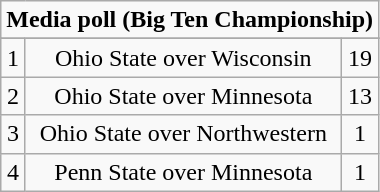<table class="wikitable">
<tr align="center">
<td align="center" Colspan="3"><strong>Media poll (Big Ten Championship)</strong></td>
</tr>
<tr align="center">
</tr>
<tr align="center">
<td>1</td>
<td>Ohio State over Wisconsin</td>
<td>19</td>
</tr>
<tr align="center">
<td>2</td>
<td>Ohio State over Minnesota</td>
<td>13</td>
</tr>
<tr align="center">
<td>3</td>
<td>Ohio State over Northwestern</td>
<td>1</td>
</tr>
<tr align="center">
<td>4</td>
<td>Penn State over Minnesota</td>
<td>1</td>
</tr>
</table>
